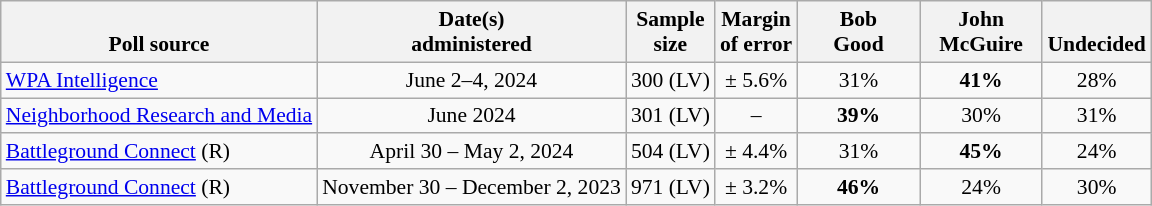<table class="wikitable" style="font-size:90%;text-align:center;">
<tr style="vertical-align:bottom">
<th>Poll source</th>
<th>Date(s)<br>administered</th>
<th>Sample<br>size</th>
<th>Margin<br>of error</th>
<th style="width:75px;">Bob<br>Good</th>
<th style="width:75px;">John<br>McGuire</th>
<th>Undecided</th>
</tr>
<tr>
<td style="text-align:left;"><a href='#'>WPA Intelligence</a></td>
<td>June 2–4, 2024</td>
<td>300 (LV)</td>
<td>± 5.6%</td>
<td>31%</td>
<td><strong>41%</strong></td>
<td>28%</td>
</tr>
<tr>
<td style="text-align:left;"><a href='#'>Neighborhood Research and Media</a></td>
<td>June 2024</td>
<td>301 (LV)</td>
<td>–</td>
<td><strong>39%</strong></td>
<td>30%</td>
<td>31%</td>
</tr>
<tr>
<td style="text-align:left;"><a href='#'>Battleground Connect</a> (R)</td>
<td>April 30 – May 2, 2024</td>
<td>504 (LV)</td>
<td>± 4.4%</td>
<td>31%</td>
<td><strong>45%</strong></td>
<td>24%</td>
</tr>
<tr>
<td style="text-align:left;"><a href='#'>Battleground Connect</a> (R)</td>
<td>November 30 – December 2, 2023</td>
<td>971 (LV)</td>
<td>± 3.2%</td>
<td><strong>46%</strong></td>
<td>24%</td>
<td>30%</td>
</tr>
</table>
